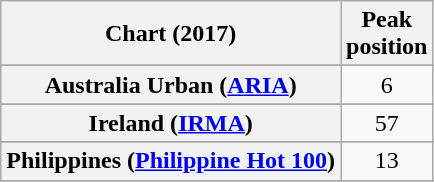<table class="wikitable plainrowheaders sortable" style="text-align:center;">
<tr>
<th scope="col">Chart (2017)</th>
<th scope="col">Peak<br>position</th>
</tr>
<tr>
</tr>
<tr>
<th scope="row">Australia Urban (<a href='#'>ARIA</a>)</th>
<td>6</td>
</tr>
<tr>
</tr>
<tr>
</tr>
<tr>
</tr>
<tr>
</tr>
<tr>
<th scope="row">Ireland (<a href='#'>IRMA</a>)</th>
<td>57</td>
</tr>
<tr>
</tr>
<tr>
</tr>
<tr>
<th scope="row">Philippines (<a href='#'>Philippine Hot 100</a>)</th>
<td>13</td>
</tr>
<tr>
</tr>
<tr>
</tr>
<tr>
</tr>
<tr>
</tr>
<tr>
</tr>
<tr>
</tr>
<tr>
</tr>
<tr>
</tr>
<tr>
</tr>
<tr>
</tr>
</table>
